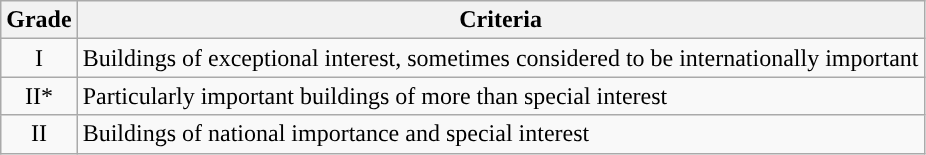<table class="wikitable">
<tr>
<th>Grade</th>
<th>Criteria</th>
</tr>
<tr>
<td align="center" >I</td>
<td>Buildings of exceptional interest, sometimes considered to be internationally important</td>
</tr>
<tr>
<td align="center" >II*</td>
<td>Particularly important buildings of more than special interest</td>
</tr>
<tr>
<td align="center" >II</td>
<td>Buildings of national importance and special interest</td>
</tr>
</table>
